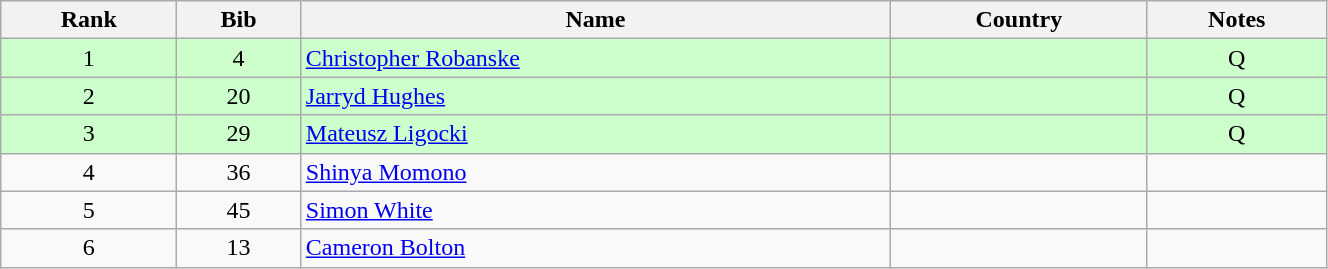<table class="wikitable" style="text-align:center;" width=70%>
<tr>
<th>Rank</th>
<th>Bib</th>
<th>Name</th>
<th>Country</th>
<th>Notes</th>
</tr>
<tr bgcolor="#ccffcc">
<td>1</td>
<td>4</td>
<td align=left><a href='#'>Christopher Robanske</a></td>
<td align=left></td>
<td>Q</td>
</tr>
<tr bgcolor="#ccffcc">
<td>2</td>
<td>20</td>
<td align=left><a href='#'>Jarryd Hughes</a></td>
<td align=left></td>
<td>Q</td>
</tr>
<tr bgcolor="#ccffcc">
<td>3</td>
<td>29</td>
<td align=left><a href='#'>Mateusz Ligocki</a></td>
<td align=left></td>
<td>Q</td>
</tr>
<tr>
<td>4</td>
<td>36</td>
<td align=left><a href='#'>Shinya Momono</a></td>
<td align=left></td>
<td></td>
</tr>
<tr>
<td>5</td>
<td>45</td>
<td align=left><a href='#'>Simon White</a></td>
<td align=left></td>
<td></td>
</tr>
<tr>
<td>6</td>
<td>13</td>
<td align=left><a href='#'>Cameron Bolton</a></td>
<td align=left></td>
<td></td>
</tr>
</table>
